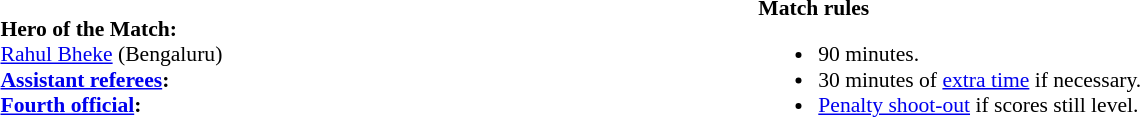<table width=100% style="font-size: 90%">
<tr>
<td><br><strong>Hero of the Match:</strong><br><a href='#'>Rahul Bheke</a> (Bengaluru)<br><strong><a href='#'>Assistant referees</a>:</strong>
<br><strong><a href='#'>Fourth official</a>:</strong></td>
<td style="width:60%; vertical-align:top;"><br><strong>Match rules</strong><ul><li>90 minutes.</li><li>30 minutes of <a href='#'>extra time</a> if necessary.</li><li><a href='#'>Penalty shoot-out</a> if scores still level.</li></ul></td>
</tr>
</table>
